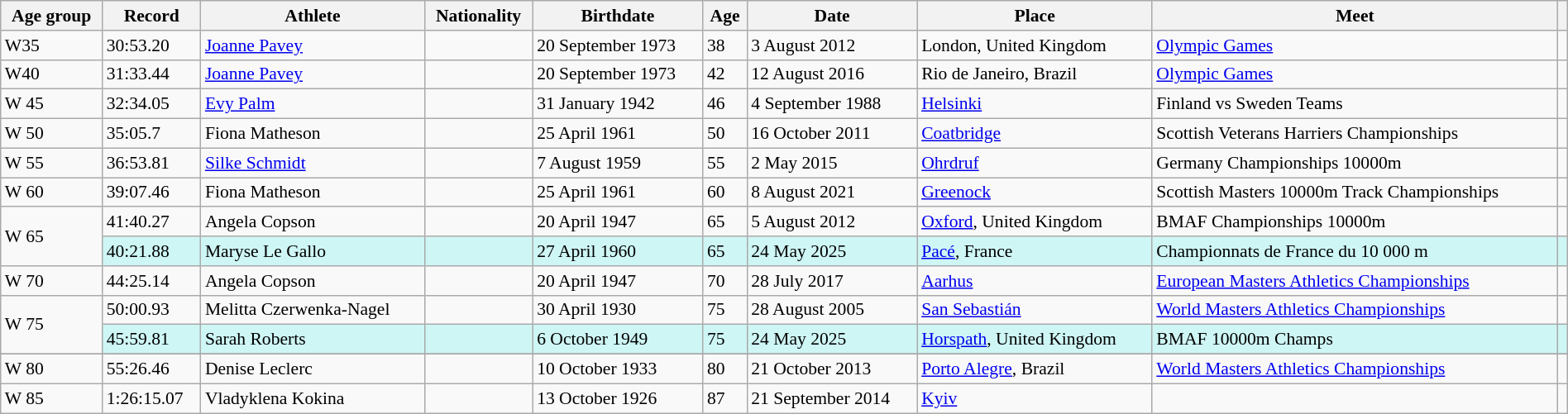<table class="wikitable" style="font-size:90%; width: 100%;">
<tr>
<th>Age group</th>
<th>Record</th>
<th>Athlete</th>
<th>Nationality</th>
<th>Birthdate</th>
<th>Age</th>
<th>Date</th>
<th>Place</th>
<th>Meet</th>
<th></th>
</tr>
<tr>
<td>W35</td>
<td>30:53.20</td>
<td><a href='#'>Joanne Pavey</a></td>
<td></td>
<td>20 September 1973</td>
<td>38</td>
<td>3 August 2012</td>
<td>London, United Kingdom</td>
<td><a href='#'>Olympic Games</a></td>
<td></td>
</tr>
<tr>
<td>W40</td>
<td>31:33.44</td>
<td><a href='#'>Joanne Pavey</a></td>
<td></td>
<td>20 September 1973</td>
<td>42</td>
<td>12 August 2016</td>
<td>Rio de Janeiro,  Brazil</td>
<td><a href='#'>Olympic Games</a></td>
<td></td>
</tr>
<tr>
<td>W 45</td>
<td>32:34.05</td>
<td><a href='#'>Evy Palm</a></td>
<td></td>
<td>31 January 1942</td>
<td>46</td>
<td>4 September 1988</td>
<td><a href='#'>Helsinki</a> </td>
<td>Finland vs Sweden Teams</td>
<td></td>
</tr>
<tr>
<td>W 50</td>
<td>35:05.7 </td>
<td>Fiona Matheson</td>
<td></td>
<td>25 April 1961</td>
<td>50</td>
<td>16 October 2011</td>
<td><a href='#'>Coatbridge</a> </td>
<td>Scottish Veterans Harriers Championships</td>
<td></td>
</tr>
<tr>
<td>W 55</td>
<td>36:53.81</td>
<td><a href='#'>Silke Schmidt</a></td>
<td></td>
<td>7 August 1959</td>
<td>55</td>
<td>2 May 2015</td>
<td><a href='#'>Ohrdruf</a> </td>
<td>Germany Championships 10000m</td>
<td></td>
</tr>
<tr>
<td>W 60</td>
<td>39:07.46</td>
<td>Fiona Matheson</td>
<td></td>
<td>25 April 1961</td>
<td>60</td>
<td>8 August 2021</td>
<td><a href='#'>Greenock</a> </td>
<td>Scottish Masters 10000m Track Championships</td>
<td></td>
</tr>
<tr>
<td rowspan=2>W 65</td>
<td>41:40.27</td>
<td>Angela Copson</td>
<td></td>
<td>20 April 1947</td>
<td>65</td>
<td>5 August 2012</td>
<td><a href='#'>Oxford</a>, United Kingdom</td>
<td>BMAF Championships 10000m</td>
<td></td>
</tr>
<tr style="background:#cef6f5;">
<td>40:21.88</td>
<td>Maryse Le Gallo</td>
<td></td>
<td>27 April 1960</td>
<td>65</td>
<td>24 May 2025</td>
<td><a href='#'>Pacé</a>, France</td>
<td>Championnats de France du 10 000 m</td>
<td></td>
</tr>
<tr>
<td>W 70</td>
<td>44:25.14</td>
<td>Angela Copson</td>
<td></td>
<td>20 April 1947</td>
<td>70</td>
<td>28 July 2017</td>
<td><a href='#'>Aarhus</a> </td>
<td><a href='#'>European Masters Athletics Championships</a></td>
<td></td>
</tr>
<tr>
<td rowspan=2>W 75</td>
<td>50:00.93</td>
<td>Melitta Czerwenka-Nagel</td>
<td></td>
<td>30 April 1930</td>
<td>75</td>
<td>28 August 2005</td>
<td><a href='#'>San Sebastián</a> </td>
<td><a href='#'>World Masters Athletics Championships</a></td>
<td></td>
</tr>
<tr style="background:#cef6f5;">
<td>45:59.81</td>
<td>Sarah Roberts</td>
<td></td>
<td>6 October 1949</td>
<td>75</td>
<td>24 May 2025</td>
<td><a href='#'>Horspath</a>, United Kingdom</td>
<td>BMAF 10000m Champs</td>
<td></td>
</tr>
<tr>
</tr>
<tr>
<td>W 80</td>
<td>55:26.46</td>
<td>Denise Leclerc</td>
<td></td>
<td>10 October 1933</td>
<td>80</td>
<td>21 October 2013</td>
<td><a href='#'>Porto Alegre</a>, Brazil</td>
<td><a href='#'>World Masters Athletics Championships</a></td>
<td></td>
</tr>
<tr>
<td>W 85</td>
<td>1:26:15.07</td>
<td>Vladyklena Kokina</td>
<td></td>
<td>13 October 1926</td>
<td>87</td>
<td>21 September 2014</td>
<td><a href='#'>Kyiv</a> </td>
<td></td>
</tr>
</table>
